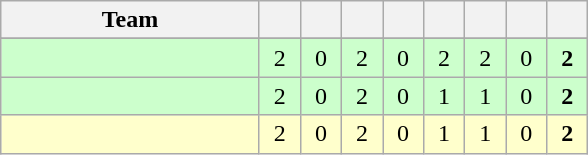<table class="wikitable" style="text-align: center;">
<tr>
<th width=165>Team</th>
<th width=20></th>
<th width=20></th>
<th width=20></th>
<th width=20></th>
<th width=20></th>
<th width=20></th>
<th width=20></th>
<th width=20></th>
</tr>
<tr>
</tr>
<tr style="background:#cfc;">
<td align=left></td>
<td>2</td>
<td>0</td>
<td>2</td>
<td>0</td>
<td>2</td>
<td>2</td>
<td>0</td>
<td><strong>2</strong></td>
</tr>
<tr style="background:#cfc;">
<td align=left></td>
<td>2</td>
<td>0</td>
<td>2</td>
<td>0</td>
<td>1</td>
<td>1</td>
<td>0</td>
<td><strong>2</strong></td>
</tr>
<tr style="background:#ffc;">
<td align=left></td>
<td>2</td>
<td>0</td>
<td>2</td>
<td>0</td>
<td>1</td>
<td>1</td>
<td>0</td>
<td><strong>2</strong></td>
</tr>
</table>
